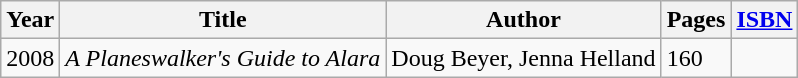<table class="wikitable">
<tr>
<th>Year</th>
<th>Title</th>
<th>Author</th>
<th>Pages</th>
<th><a href='#'>ISBN</a></th>
</tr>
<tr>
<td>2008</td>
<td><em>A Planeswalker's Guide to Alara</em></td>
<td>Doug Beyer, Jenna Helland</td>
<td>160</td>
<td></td>
</tr>
</table>
